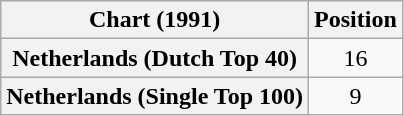<table class="wikitable plainrowheaders sortable" style="text-align:center">
<tr>
<th>Chart (1991)</th>
<th>Position</th>
</tr>
<tr>
<th scope="row">Netherlands (Dutch Top 40)</th>
<td>16</td>
</tr>
<tr>
<th scope="row">Netherlands (Single Top 100)</th>
<td>9</td>
</tr>
</table>
